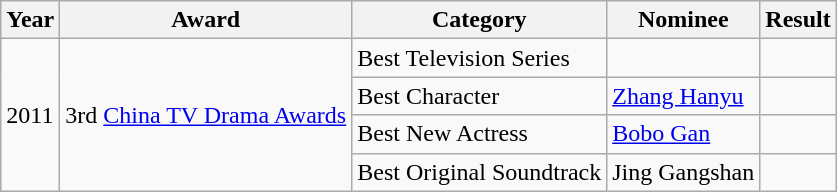<table class="wikitable">
<tr>
<th>Year</th>
<th>Award</th>
<th>Category</th>
<th>Nominee</th>
<th>Result</th>
</tr>
<tr>
<td rowspan=4>2011</td>
<td ROWSPAN=4>3rd <a href='#'>China TV Drama Awards</a></td>
<td>Best Television Series</td>
<td></td>
<td></td>
</tr>
<tr>
<td>Best Character</td>
<td><a href='#'>Zhang Hanyu</a></td>
<td></td>
</tr>
<tr>
<td>Best New Actress</td>
<td><a href='#'>Bobo Gan</a></td>
<td></td>
</tr>
<tr>
<td>Best Original Soundtrack</td>
<td>Jing Gangshan</td>
<td></td>
</tr>
</table>
